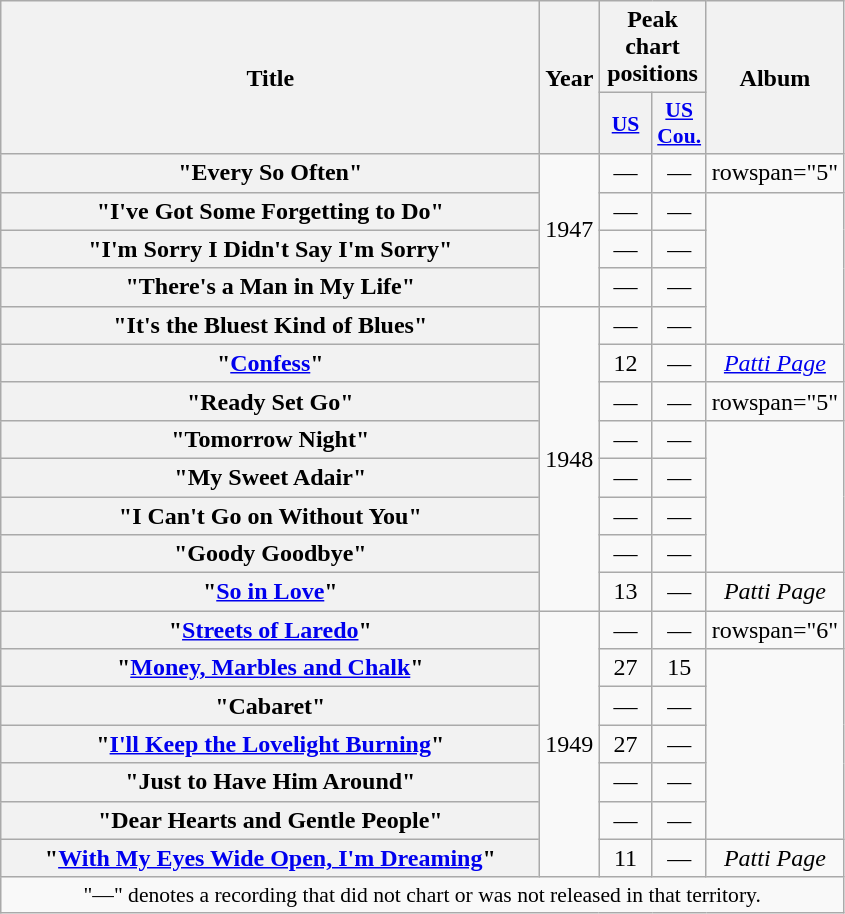<table class="wikitable plainrowheaders" style="text-align:center;" border="1">
<tr>
<th scope="col" rowspan="2" style="width:22em;">Title</th>
<th scope="col" rowspan="2">Year</th>
<th scope="col" colspan="2">Peak chart<br>positions</th>
<th scope="col" rowspan="2">Album</th>
</tr>
<tr>
<th scope="col" style="width:2em;font-size:90%;"><a href='#'>US</a><br></th>
<th scope="col" style="width:2em;font-size:90%;"><a href='#'>US<br>Cou.</a><br></th>
</tr>
<tr>
<th scope="row">"Every So Often"</th>
<td rowspan="4">1947</td>
<td>—</td>
<td>—</td>
<td>rowspan="5" </td>
</tr>
<tr>
<th scope="row">"I've Got Some Forgetting to Do"</th>
<td>—</td>
<td>—</td>
</tr>
<tr>
<th scope="row">"I'm Sorry I Didn't Say I'm Sorry"</th>
<td>—</td>
<td>—</td>
</tr>
<tr>
<th scope="row">"There's a Man in My Life"</th>
<td>—</td>
<td>—</td>
</tr>
<tr>
<th scope="row">"It's the Bluest Kind of Blues"</th>
<td rowspan="8">1948</td>
<td>—</td>
<td>—</td>
</tr>
<tr>
<th scope="row">"<a href='#'>Confess</a>"</th>
<td>12</td>
<td>—</td>
<td><em><a href='#'>Patti Page</a></em></td>
</tr>
<tr>
<th scope="row">"Ready Set Go"</th>
<td>—</td>
<td>—</td>
<td>rowspan="5" </td>
</tr>
<tr>
<th scope="row">"Tomorrow Night"</th>
<td>—</td>
<td>—</td>
</tr>
<tr>
<th scope="row">"My Sweet Adair"</th>
<td>—</td>
<td>—</td>
</tr>
<tr>
<th scope="row">"I Can't Go on Without You"</th>
<td>—</td>
<td>—</td>
</tr>
<tr>
<th scope="row">"Goody Goodbye"</th>
<td>—</td>
<td>—</td>
</tr>
<tr>
<th scope="row">"<a href='#'>So in Love</a>"</th>
<td>13</td>
<td>—</td>
<td><em>Patti Page</em></td>
</tr>
<tr>
<th scope="row">"<a href='#'>Streets of Laredo</a>"</th>
<td rowspan="7">1949</td>
<td>—</td>
<td>—</td>
<td>rowspan="6" </td>
</tr>
<tr>
<th scope="row">"<a href='#'>Money, Marbles and Chalk</a>"</th>
<td>27</td>
<td>15</td>
</tr>
<tr>
<th scope="row">"Cabaret"</th>
<td>—</td>
<td>—</td>
</tr>
<tr>
<th scope="row">"<a href='#'>I'll Keep the Lovelight Burning</a>"</th>
<td>27</td>
<td>—</td>
</tr>
<tr>
<th scope="row">"Just to Have Him Around"</th>
<td>—</td>
<td>—</td>
</tr>
<tr>
<th scope="row">"Dear Hearts and Gentle People"</th>
<td>—</td>
<td>—</td>
</tr>
<tr>
<th scope="row">"<a href='#'>With My Eyes Wide Open, I'm Dreaming</a>"</th>
<td>11</td>
<td>—</td>
<td><em>Patti Page</em></td>
</tr>
<tr>
<td colspan="5" style="font-size:90%">"—" denotes a recording that did not chart or was not released in that territory.</td>
</tr>
</table>
